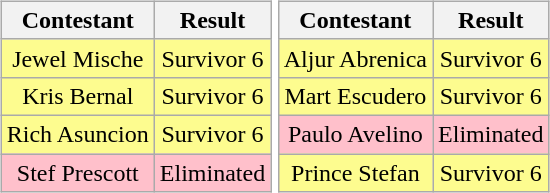<table>
<tr>
<td><br><table class="wikitable sortable nowrap" style="margin:auto; text-align:center">
<tr>
<th scope="col">Contestant</th>
<th scope="col">Result</th>
</tr>
<tr>
<td bgcolor=#fdfc8f>Jewel Mische</td>
<td bgcolor=#fdfc8f>Survivor 6</td>
</tr>
<tr>
<td bgcolor=#fdfc8f>Kris Bernal</td>
<td bgcolor=#fdfc8f>Survivor 6</td>
</tr>
<tr>
<td bgcolor=#fdfc8f>Rich Asuncion</td>
<td bgcolor=#fdfc8f>Survivor 6</td>
</tr>
<tr>
<td bgcolor=pink>Stef Prescott</td>
<td bgcolor=pink>Eliminated</td>
</tr>
</table>
</td>
<td><br><table class="wikitable sortable nowrap" style="margin:auto; text-align:center">
<tr>
<th scope="col">Contestant</th>
<th scope="col">Result</th>
</tr>
<tr>
<td bgcolor=#fdfc8f>Aljur Abrenica</td>
<td bgcolor=#fdfc8f>Survivor 6</td>
</tr>
<tr>
<td bgcolor=#fdfc8f>Mart Escudero</td>
<td bgcolor=#fdfc8f>Survivor 6</td>
</tr>
<tr>
<td bgcolor=pink>Paulo Avelino</td>
<td bgcolor=pink>Eliminated</td>
</tr>
<tr>
<td bgcolor=#fdfc8f>Prince Stefan</td>
<td bgcolor=#fdfc8f>Survivor 6</td>
</tr>
</table>
</td>
</tr>
</table>
